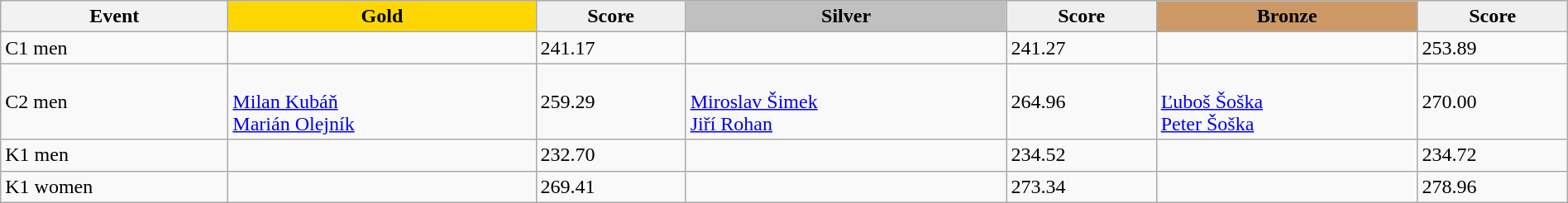<table class="wikitable" width=100%>
<tr>
<th>Event</th>
<td align=center bgcolor="gold"><strong>Gold</strong></td>
<td align=center bgcolor="EFEFEF"><strong>Score</strong></td>
<td align=center bgcolor="silver"><strong>Silver</strong></td>
<td align=center bgcolor="EFEFEF"><strong>Score</strong></td>
<td align=center bgcolor="CC9966"><strong>Bronze</strong></td>
<td align=center bgcolor="EFEFEF"><strong>Score</strong></td>
</tr>
<tr>
<td>C1 men</td>
<td></td>
<td>241.17</td>
<td></td>
<td>241.27</td>
<td></td>
<td>253.89</td>
</tr>
<tr>
<td>C2 men</td>
<td><br><a href='#'>Milan Kubáň</a><br><a href='#'>Marián Olejník</a></td>
<td>259.29</td>
<td><br><a href='#'>Miroslav Šimek</a><br><a href='#'>Jiří Rohan</a></td>
<td>264.96</td>
<td><br><a href='#'>Ľuboš Šoška</a><br><a href='#'>Peter Šoška</a></td>
<td>270.00</td>
</tr>
<tr>
<td>K1 men</td>
<td></td>
<td>232.70</td>
<td></td>
<td>234.52</td>
<td></td>
<td>234.72</td>
</tr>
<tr>
<td>K1 women</td>
<td></td>
<td>269.41</td>
<td></td>
<td>273.34</td>
<td></td>
<td>278.96</td>
</tr>
</table>
